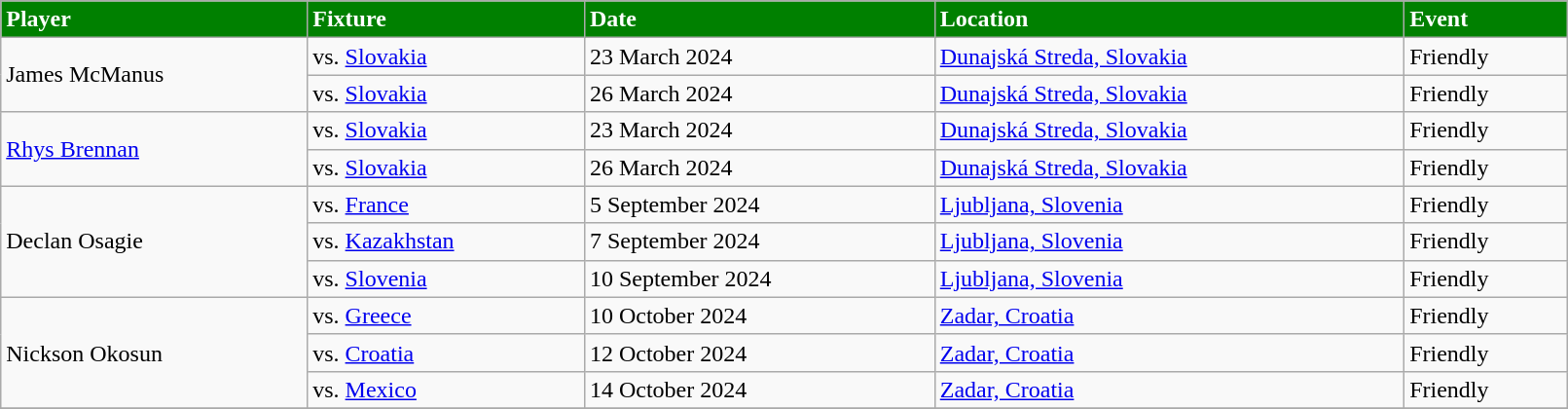<table class="wikitable" style="width:85%;">
<tr>
<th style="background:green; color:white; text-align:left;">Player</th>
<th style="background:green; color:white; text-align:left;">Fixture</th>
<th style="background:green; color:white; text-align:left;">Date</th>
<th style="background:green; color:white; text-align:left;">Location</th>
<th style="background:green; color:white; text-align:left;">Event</th>
</tr>
<tr>
<td rowspan="2">James McManus</td>
<td>vs.  <a href='#'>Slovakia</a></td>
<td>23 March 2024</td>
<td><a href='#'>Dunajská Streda, Slovakia</a></td>
<td>Friendly</td>
</tr>
<tr>
<td>vs.  <a href='#'>Slovakia</a></td>
<td>26 March 2024</td>
<td><a href='#'>Dunajská Streda, Slovakia</a></td>
<td>Friendly</td>
</tr>
<tr>
<td rowspan="2"><a href='#'>Rhys Brennan</a></td>
<td>vs.  <a href='#'>Slovakia</a></td>
<td>23 March 2024</td>
<td><a href='#'>Dunajská Streda, Slovakia</a></td>
<td>Friendly</td>
</tr>
<tr>
<td>vs.  <a href='#'>Slovakia</a></td>
<td>26 March 2024</td>
<td><a href='#'>Dunajská Streda, Slovakia</a></td>
<td>Friendly</td>
</tr>
<tr>
<td rowspan="3">Declan Osagie</td>
<td>vs.  <a href='#'>France</a></td>
<td>5 September 2024</td>
<td><a href='#'>Ljubljana, Slovenia</a></td>
<td>Friendly</td>
</tr>
<tr>
<td>vs.  <a href='#'>Kazakhstan</a></td>
<td>7 September 2024</td>
<td><a href='#'>Ljubljana, Slovenia</a></td>
<td>Friendly</td>
</tr>
<tr>
<td>vs.  <a href='#'>Slovenia</a></td>
<td>10 September 2024</td>
<td><a href='#'>Ljubljana, Slovenia</a></td>
<td>Friendly</td>
</tr>
<tr>
<td rowspan="3">Nickson Okosun</td>
<td>vs.  <a href='#'>Greece</a></td>
<td>10 October 2024</td>
<td><a href='#'>Zadar, Croatia</a></td>
<td>Friendly</td>
</tr>
<tr>
<td>vs.  <a href='#'>Croatia</a></td>
<td>12 October 2024</td>
<td><a href='#'>Zadar, Croatia</a></td>
<td>Friendly</td>
</tr>
<tr>
<td>vs.  <a href='#'>Mexico</a></td>
<td>14 October 2024</td>
<td><a href='#'>Zadar, Croatia</a></td>
<td>Friendly</td>
</tr>
<tr>
</tr>
</table>
